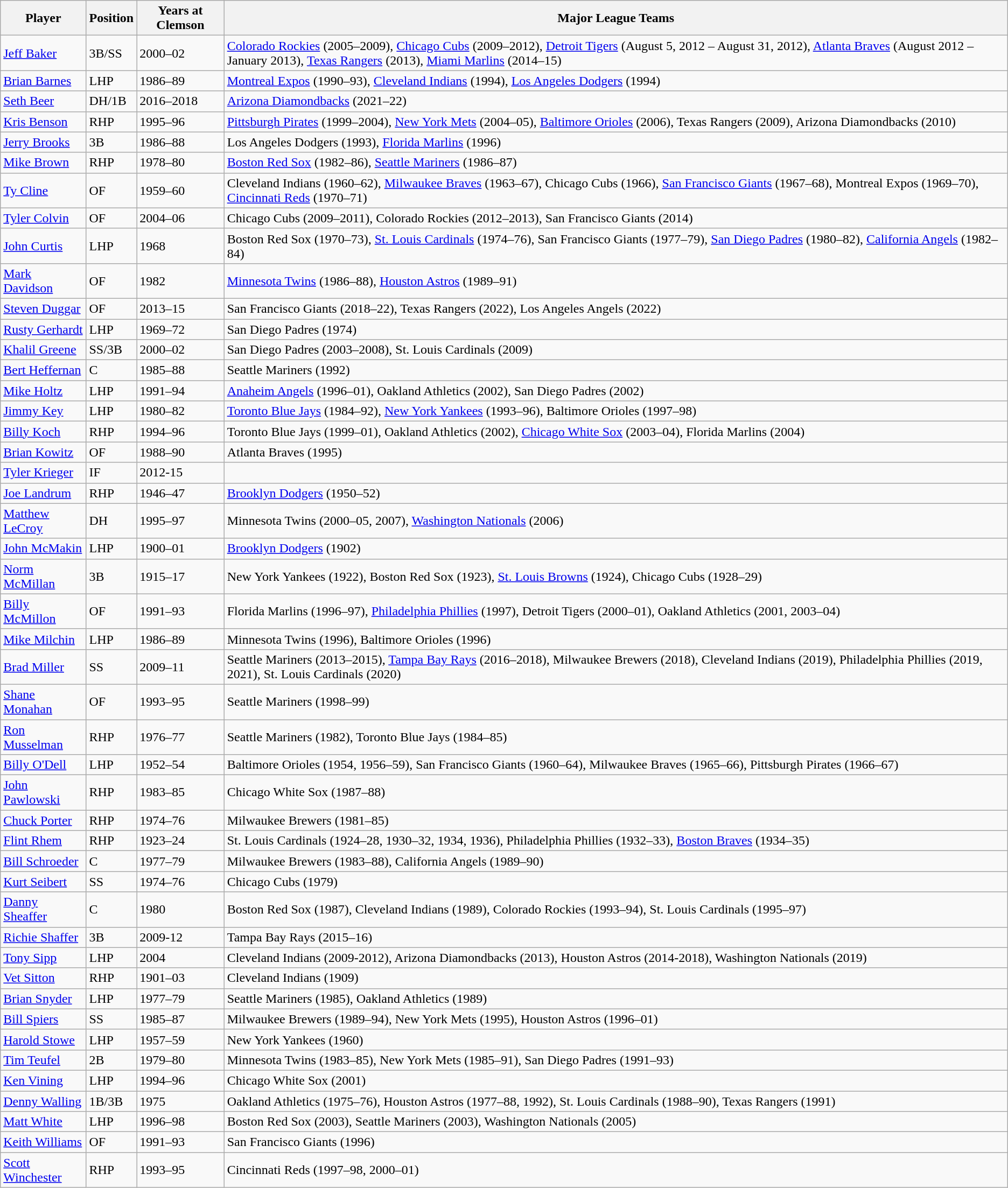<table class="wikitable sortable">
<tr>
<th>Player</th>
<th>Position</th>
<th>Years at Clemson</th>
<th>Major League Teams</th>
</tr>
<tr>
<td><a href='#'>Jeff Baker</a></td>
<td>3B/SS</td>
<td>2000–02</td>
<td><a href='#'>Colorado Rockies</a> (2005–2009), <a href='#'>Chicago Cubs</a> (2009–2012), <a href='#'>Detroit Tigers</a> (August 5, 2012 – August 31, 2012), <a href='#'>Atlanta Braves</a> (August 2012 – January 2013), <a href='#'>Texas Rangers</a> (2013), <a href='#'>Miami Marlins</a> (2014–15)</td>
</tr>
<tr>
<td><a href='#'>Brian Barnes</a></td>
<td>LHP</td>
<td>1986–89</td>
<td><a href='#'>Montreal Expos</a> (1990–93), <a href='#'>Cleveland Indians</a> (1994), <a href='#'>Los Angeles Dodgers</a> (1994)</td>
</tr>
<tr>
<td><a href='#'>Seth Beer</a></td>
<td>DH/1B</td>
<td>2016–2018</td>
<td><a href='#'>Arizona Diamondbacks</a> (2021–22)</td>
</tr>
<tr>
<td><a href='#'>Kris Benson</a></td>
<td>RHP</td>
<td>1995–96</td>
<td><a href='#'>Pittsburgh Pirates</a> (1999–2004), <a href='#'>New York Mets</a> (2004–05), <a href='#'>Baltimore Orioles</a> (2006), Texas Rangers (2009), Arizona Diamondbacks (2010)</td>
</tr>
<tr>
<td><a href='#'>Jerry Brooks</a></td>
<td>3B</td>
<td>1986–88</td>
<td>Los Angeles Dodgers (1993), <a href='#'>Florida Marlins</a> (1996)</td>
</tr>
<tr>
<td><a href='#'>Mike Brown</a></td>
<td>RHP</td>
<td>1978–80</td>
<td><a href='#'>Boston Red Sox</a> (1982–86), <a href='#'>Seattle Mariners</a> (1986–87)</td>
</tr>
<tr>
<td><a href='#'>Ty Cline</a></td>
<td>OF</td>
<td>1959–60</td>
<td>Cleveland Indians (1960–62), <a href='#'>Milwaukee Braves</a> (1963–67), Chicago Cubs (1966), <a href='#'>San Francisco Giants</a> (1967–68), Montreal Expos (1969–70), <a href='#'>Cincinnati Reds</a> (1970–71)</td>
</tr>
<tr>
<td><a href='#'>Tyler Colvin</a></td>
<td>OF</td>
<td>2004–06</td>
<td>Chicago Cubs (2009–2011), Colorado Rockies (2012–2013), San Francisco Giants (2014)</td>
</tr>
<tr>
<td><a href='#'>John Curtis</a></td>
<td>LHP</td>
<td>1968</td>
<td>Boston Red Sox (1970–73), <a href='#'>St. Louis Cardinals</a> (1974–76), San Francisco Giants (1977–79), <a href='#'>San Diego Padres</a> (1980–82), <a href='#'>California Angels</a> (1982–84)</td>
</tr>
<tr>
<td><a href='#'>Mark Davidson</a></td>
<td>OF</td>
<td>1982</td>
<td><a href='#'>Minnesota Twins</a> (1986–88), <a href='#'>Houston Astros</a> (1989–91)</td>
</tr>
<tr>
<td><a href='#'>Steven Duggar</a></td>
<td>OF</td>
<td>2013–15</td>
<td>San Francisco Giants (2018–22), Texas Rangers (2022), Los Angeles Angels (2022)</td>
</tr>
<tr>
<td><a href='#'>Rusty Gerhardt</a></td>
<td>LHP</td>
<td>1969–72</td>
<td>San Diego Padres (1974)</td>
</tr>
<tr>
<td><a href='#'>Khalil Greene</a></td>
<td>SS/3B</td>
<td>2000–02</td>
<td>San Diego Padres (2003–2008), St. Louis Cardinals (2009)</td>
</tr>
<tr>
<td><a href='#'>Bert Heffernan</a></td>
<td>C</td>
<td>1985–88</td>
<td>Seattle Mariners (1992)</td>
</tr>
<tr>
<td><a href='#'>Mike Holtz</a></td>
<td>LHP</td>
<td>1991–94</td>
<td><a href='#'>Anaheim Angels</a> (1996–01), Oakland Athletics (2002), San Diego Padres (2002)</td>
</tr>
<tr>
<td><a href='#'>Jimmy Key</a></td>
<td>LHP</td>
<td>1980–82</td>
<td><a href='#'>Toronto Blue Jays</a> (1984–92), <a href='#'>New York Yankees</a> (1993–96), Baltimore Orioles (1997–98)</td>
</tr>
<tr>
<td><a href='#'>Billy Koch</a></td>
<td>RHP</td>
<td>1994–96</td>
<td>Toronto Blue Jays (1999–01), Oakland Athletics (2002), <a href='#'>Chicago White Sox</a> (2003–04), Florida Marlins (2004)</td>
</tr>
<tr>
<td><a href='#'>Brian Kowitz</a></td>
<td>OF</td>
<td>1988–90</td>
<td>Atlanta Braves (1995)</td>
</tr>
<tr>
<td><a href='#'>Tyler Krieger</a></td>
<td>IF</td>
<td>2012-15</td>
<td></td>
</tr>
<tr>
<td><a href='#'>Joe Landrum</a></td>
<td>RHP</td>
<td>1946–47</td>
<td><a href='#'>Brooklyn Dodgers</a> (1950–52)</td>
</tr>
<tr>
<td><a href='#'>Matthew LeCroy</a></td>
<td>DH</td>
<td>1995–97</td>
<td>Minnesota Twins (2000–05, 2007), <a href='#'>Washington Nationals</a> (2006)</td>
</tr>
<tr>
<td><a href='#'>John McMakin</a></td>
<td>LHP</td>
<td>1900–01</td>
<td><a href='#'>Brooklyn Dodgers</a> (1902)</td>
</tr>
<tr>
<td><a href='#'>Norm McMillan</a></td>
<td>3B</td>
<td>1915–17</td>
<td>New York Yankees (1922), Boston Red Sox (1923), <a href='#'>St. Louis Browns</a> (1924), Chicago Cubs (1928–29)</td>
</tr>
<tr>
<td><a href='#'>Billy McMillon</a></td>
<td>OF</td>
<td>1991–93</td>
<td>Florida Marlins (1996–97), <a href='#'>Philadelphia Phillies</a> (1997), Detroit Tigers (2000–01), Oakland Athletics (2001, 2003–04)</td>
</tr>
<tr>
<td><a href='#'>Mike Milchin</a></td>
<td>LHP</td>
<td>1986–89</td>
<td>Minnesota Twins (1996), Baltimore Orioles (1996)</td>
</tr>
<tr>
<td><a href='#'>Brad Miller</a></td>
<td>SS</td>
<td>2009–11</td>
<td>Seattle Mariners (2013–2015), <a href='#'>Tampa Bay Rays</a> (2016–2018), Milwaukee Brewers (2018), Cleveland Indians (2019), Philadelphia Phillies (2019, 2021), St. Louis Cardinals (2020)</td>
</tr>
<tr>
<td><a href='#'>Shane Monahan</a></td>
<td>OF</td>
<td>1993–95</td>
<td>Seattle Mariners (1998–99)</td>
</tr>
<tr>
<td><a href='#'>Ron Musselman</a></td>
<td>RHP</td>
<td>1976–77</td>
<td>Seattle Mariners (1982), Toronto Blue Jays (1984–85)</td>
</tr>
<tr>
<td><a href='#'>Billy O'Dell</a></td>
<td>LHP</td>
<td>1952–54</td>
<td>Baltimore Orioles (1954, 1956–59), San Francisco Giants (1960–64), Milwaukee Braves (1965–66), Pittsburgh Pirates (1966–67)</td>
</tr>
<tr>
<td><a href='#'>John Pawlowski</a></td>
<td>RHP</td>
<td>1983–85</td>
<td>Chicago White Sox (1987–88)</td>
</tr>
<tr>
<td><a href='#'>Chuck Porter</a></td>
<td>RHP</td>
<td>1974–76</td>
<td>Milwaukee Brewers (1981–85)</td>
</tr>
<tr>
<td><a href='#'>Flint Rhem</a></td>
<td>RHP</td>
<td>1923–24</td>
<td>St. Louis Cardinals (1924–28, 1930–32, 1934, 1936), Philadelphia Phillies (1932–33), <a href='#'>Boston Braves</a> (1934–35)</td>
</tr>
<tr>
<td><a href='#'>Bill Schroeder</a></td>
<td>C</td>
<td>1977–79</td>
<td>Milwaukee Brewers (1983–88), California Angels (1989–90)</td>
</tr>
<tr>
<td><a href='#'>Kurt Seibert</a></td>
<td>SS</td>
<td>1974–76</td>
<td>Chicago Cubs (1979)</td>
</tr>
<tr>
<td><a href='#'>Danny Sheaffer</a></td>
<td>C</td>
<td>1980</td>
<td>Boston Red Sox (1987), Cleveland Indians (1989), Colorado Rockies (1993–94), St. Louis Cardinals (1995–97)</td>
</tr>
<tr>
<td><a href='#'>Richie Shaffer</a></td>
<td>3B</td>
<td>2009-12</td>
<td>Tampa Bay Rays (2015–16)</td>
</tr>
<tr>
<td><a href='#'>Tony Sipp</a></td>
<td>LHP</td>
<td>2004</td>
<td>Cleveland Indians (2009-2012), Arizona Diamondbacks (2013), Houston Astros (2014-2018), Washington Nationals (2019)</td>
</tr>
<tr>
<td><a href='#'>Vet Sitton</a></td>
<td>RHP</td>
<td>1901–03</td>
<td>Cleveland Indians (1909)</td>
</tr>
<tr>
<td><a href='#'>Brian Snyder</a></td>
<td>LHP</td>
<td>1977–79</td>
<td>Seattle Mariners (1985), Oakland Athletics (1989)</td>
</tr>
<tr>
<td><a href='#'>Bill Spiers</a></td>
<td>SS</td>
<td>1985–87</td>
<td>Milwaukee Brewers (1989–94), New York Mets (1995), Houston Astros (1996–01)</td>
</tr>
<tr>
<td><a href='#'>Harold Stowe</a></td>
<td>LHP</td>
<td>1957–59</td>
<td>New York Yankees (1960)</td>
</tr>
<tr>
<td><a href='#'>Tim Teufel</a></td>
<td>2B</td>
<td>1979–80</td>
<td>Minnesota Twins (1983–85), New York Mets (1985–91), San Diego Padres (1991–93)</td>
</tr>
<tr>
<td><a href='#'>Ken Vining</a></td>
<td>LHP</td>
<td>1994–96</td>
<td>Chicago White Sox (2001)</td>
</tr>
<tr>
<td><a href='#'>Denny Walling</a></td>
<td>1B/3B</td>
<td>1975</td>
<td>Oakland Athletics (1975–76), Houston Astros (1977–88, 1992), St. Louis Cardinals (1988–90), Texas Rangers (1991)</td>
</tr>
<tr>
<td><a href='#'>Matt White</a></td>
<td>LHP</td>
<td>1996–98</td>
<td>Boston Red Sox (2003), Seattle Mariners (2003), Washington Nationals (2005)</td>
</tr>
<tr>
<td><a href='#'>Keith Williams</a></td>
<td>OF</td>
<td>1991–93</td>
<td>San Francisco Giants (1996)</td>
</tr>
<tr>
<td><a href='#'>Scott Winchester</a></td>
<td>RHP</td>
<td>1993–95</td>
<td>Cincinnati Reds (1997–98, 2000–01)</td>
</tr>
</table>
